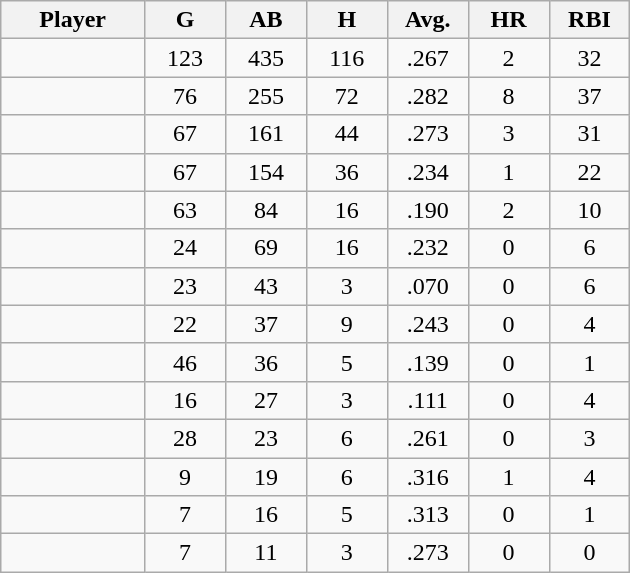<table class="wikitable sortable">
<tr>
<th bgcolor="#DDDDFF" width="16%">Player</th>
<th bgcolor="#DDDDFF" width="9%">G</th>
<th bgcolor="#DDDDFF" width="9%">AB</th>
<th bgcolor="#DDDDFF" width="9%">H</th>
<th bgcolor="#DDDDFF" width="9%">Avg.</th>
<th bgcolor="#DDDDFF" width="9%">HR</th>
<th bgcolor="#DDDDFF" width="9%">RBI</th>
</tr>
<tr align="center">
<td></td>
<td>123</td>
<td>435</td>
<td>116</td>
<td>.267</td>
<td>2</td>
<td>32</td>
</tr>
<tr align="center">
<td></td>
<td>76</td>
<td>255</td>
<td>72</td>
<td>.282</td>
<td>8</td>
<td>37</td>
</tr>
<tr align="center">
<td></td>
<td>67</td>
<td>161</td>
<td>44</td>
<td>.273</td>
<td>3</td>
<td>31</td>
</tr>
<tr align="center">
<td></td>
<td>67</td>
<td>154</td>
<td>36</td>
<td>.234</td>
<td>1</td>
<td>22</td>
</tr>
<tr align="center">
<td></td>
<td>63</td>
<td>84</td>
<td>16</td>
<td>.190</td>
<td>2</td>
<td>10</td>
</tr>
<tr align="center">
<td></td>
<td>24</td>
<td>69</td>
<td>16</td>
<td>.232</td>
<td>0</td>
<td>6</td>
</tr>
<tr align="center">
<td></td>
<td>23</td>
<td>43</td>
<td>3</td>
<td>.070</td>
<td>0</td>
<td>6</td>
</tr>
<tr align="center">
<td></td>
<td>22</td>
<td>37</td>
<td>9</td>
<td>.243</td>
<td>0</td>
<td>4</td>
</tr>
<tr align="center">
<td></td>
<td>46</td>
<td>36</td>
<td>5</td>
<td>.139</td>
<td>0</td>
<td>1</td>
</tr>
<tr align="center">
<td></td>
<td>16</td>
<td>27</td>
<td>3</td>
<td>.111</td>
<td>0</td>
<td>4</td>
</tr>
<tr align="center">
<td></td>
<td>28</td>
<td>23</td>
<td>6</td>
<td>.261</td>
<td>0</td>
<td>3</td>
</tr>
<tr align="center">
<td></td>
<td>9</td>
<td>19</td>
<td>6</td>
<td>.316</td>
<td>1</td>
<td>4</td>
</tr>
<tr align="center">
<td></td>
<td>7</td>
<td>16</td>
<td>5</td>
<td>.313</td>
<td>0</td>
<td>1</td>
</tr>
<tr align="center">
<td></td>
<td>7</td>
<td>11</td>
<td>3</td>
<td>.273</td>
<td>0</td>
<td>0</td>
</tr>
</table>
